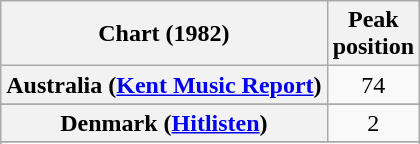<table class="wikitable sortable plainrowheaders" style="text-align:center">
<tr>
<th>Chart (1982)</th>
<th>Peak<br>position</th>
</tr>
<tr>
<th scope="row">Australia (<a href='#'>Kent Music Report</a>)</th>
<td>74</td>
</tr>
<tr>
</tr>
<tr>
</tr>
<tr>
<th scope="row">Denmark (<a href='#'>Hitlisten</a>)</th>
<td>2</td>
</tr>
<tr>
</tr>
<tr>
</tr>
<tr>
</tr>
<tr>
</tr>
<tr>
</tr>
<tr>
</tr>
<tr>
</tr>
<tr>
</tr>
</table>
